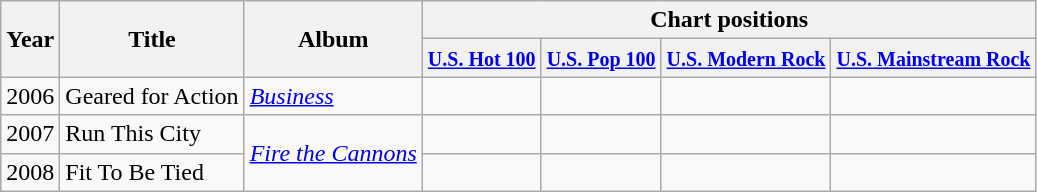<table class="wikitable">
<tr>
<th rowspan="2">Year</th>
<th rowspan="2">Title</th>
<th rowspan="2">Album</th>
<th colspan="4">Chart positions</th>
</tr>
<tr>
<th><small><a href='#'>U.S. Hot 100</a></small></th>
<th><small><a href='#'>U.S. Pop 100</a></small></th>
<th><small><a href='#'>U.S. Modern Rock</a></small></th>
<th><small><a href='#'>U.S. Mainstream Rock</a></small></th>
</tr>
<tr>
<td>2006</td>
<td>Geared for Action</td>
<td><em><a href='#'>Business</a></em></td>
<td></td>
<td></td>
<td></td>
<td></td>
</tr>
<tr>
<td>2007</td>
<td>Run This City</td>
<td rowspan="2"><em><a href='#'>Fire the Cannons</a></em></td>
<td></td>
<td></td>
<td></td>
<td></td>
</tr>
<tr>
<td>2008</td>
<td>Fit To Be Tied</td>
<td></td>
<td></td>
<td></td>
<td></td>
</tr>
</table>
